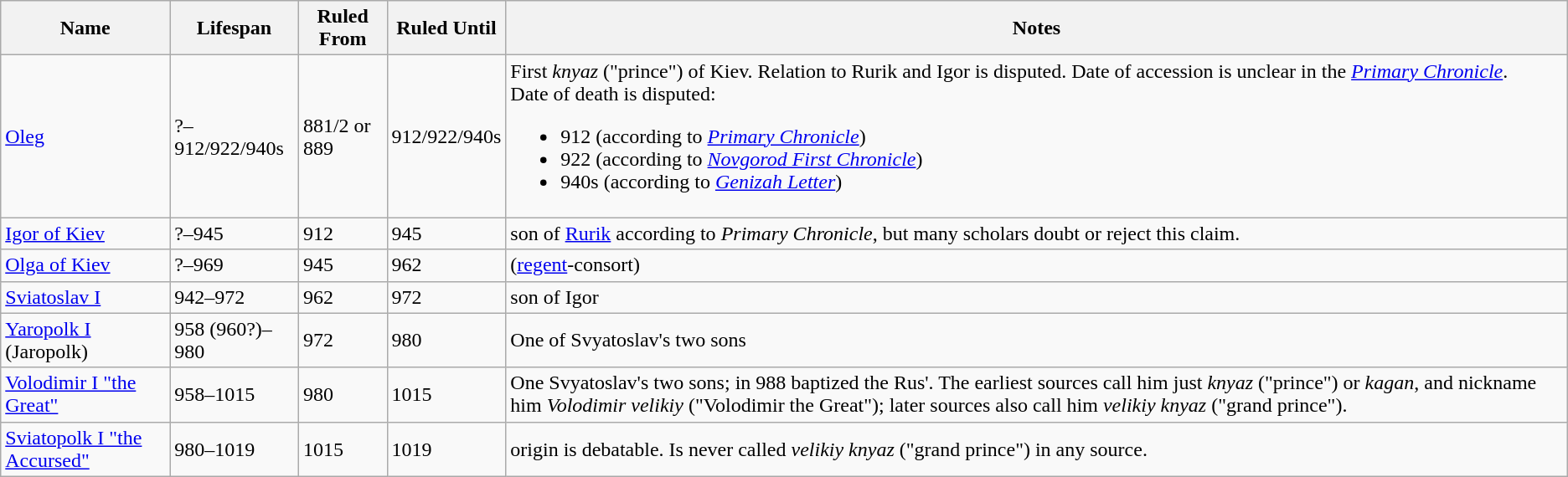<table class="wikitable">
<tr>
<th>Name</th>
<th>Lifespan</th>
<th>Ruled From</th>
<th>Ruled Until</th>
<th>Notes</th>
</tr>
<tr>
<td><a href='#'>Oleg</a></td>
<td>?–912/922/940s</td>
<td>881/2 or 889</td>
<td>912/922/940s</td>
<td>First <em>knyaz</em> ("prince") of Kiev. Relation to Rurik and Igor is disputed. Date of accession is unclear in the <em><a href='#'>Primary Chronicle</a></em>.<br>Date of death is disputed:<br><ul><li>912 (according to <em><a href='#'>Primary Chronicle</a></em>)</li><li>922 (according to <em><a href='#'>Novgorod First Chronicle</a></em>)</li><li>940s (according to <em><a href='#'>Genizah Letter</a></em>)</li></ul></td>
</tr>
<tr>
<td><a href='#'>Igor of Kiev</a></td>
<td>?–945</td>
<td>912</td>
<td>945</td>
<td>son of <a href='#'>Rurik</a> according to <em>Primary Chronicle</em>, but many scholars doubt or reject this claim.</td>
</tr>
<tr>
<td><a href='#'>Olga of Kiev</a></td>
<td>?–969</td>
<td>945</td>
<td>962</td>
<td>(<a href='#'>regent</a>-consort)</td>
</tr>
<tr>
<td><a href='#'>Sviatoslav I</a></td>
<td>942–972</td>
<td>962</td>
<td>972</td>
<td>son of Igor</td>
</tr>
<tr>
<td><a href='#'>Yaropolk I</a> (Jaropolk)</td>
<td>958 (960?)–980</td>
<td>972</td>
<td>980</td>
<td>One of Svyatoslav's two sons</td>
</tr>
<tr>
<td><a href='#'>Volodimir I "the Great"</a></td>
<td>958–1015</td>
<td>980</td>
<td>1015</td>
<td>One Svyatoslav's two sons; in 988 baptized the Rus'. The earliest sources call him just <em>knyaz</em> ("prince") or <em>kagan</em>, and nickname him <em>Volodimir velikiy</em> ("Volodimir the Great"); later sources also call him <em>velikiy knyaz</em> ("grand prince").</td>
</tr>
<tr>
<td><a href='#'>Sviatopolk I "the Accursed"</a></td>
<td>980–1019</td>
<td>1015</td>
<td>1019</td>
<td>origin is debatable. Is never called <em>velikiy knyaz</em> ("grand prince") in any source.</td>
</tr>
</table>
